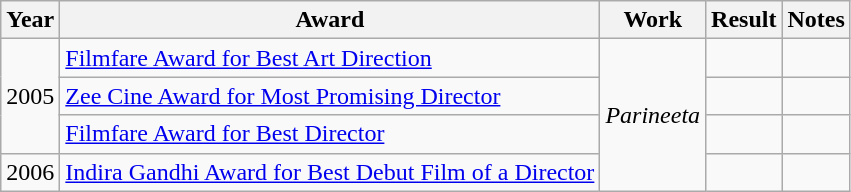<table class="wikitable sortable">
<tr>
<th>Year</th>
<th>Award</th>
<th>Work</th>
<th>Result</th>
<th>Notes</th>
</tr>
<tr>
<td rowspan="3">2005</td>
<td><a href='#'>Filmfare Award for Best Art Direction</a></td>
<td rowspan="4"><em>Parineeta</em></td>
<td></td>
<td></td>
</tr>
<tr>
<td><a href='#'>Zee Cine Award for Most Promising Director</a></td>
<td></td>
<td></td>
</tr>
<tr>
<td><a href='#'>Filmfare Award for Best Director</a></td>
<td></td>
<td></td>
</tr>
<tr>
<td>2006</td>
<td><a href='#'>Indira Gandhi Award for Best Debut Film of a Director</a></td>
<td></td>
<td></td>
</tr>
</table>
